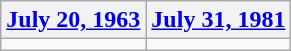<table class=wikitable>
<tr>
<th><a href='#'>July 20, 1963</a></th>
<th><a href='#'>July 31, 1981</a></th>
</tr>
<tr>
<td></td>
<td></td>
</tr>
</table>
